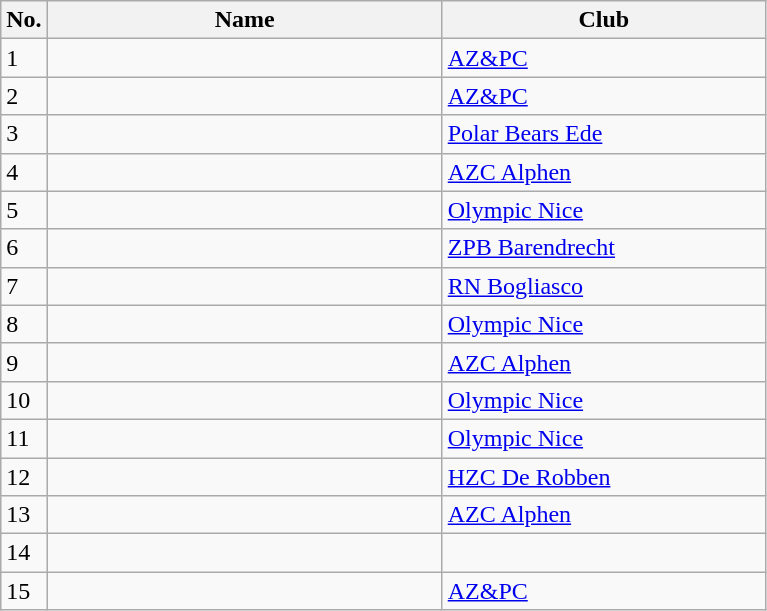<table class=wikitable sortable style=font-size:100%; text-align:center;>
<tr>
<th>No.</th>
<th style=width:16em>Name</th>
<th style=width:13em>Club</th>
</tr>
<tr>
<td>1</td>
<td align=left></td>
<td> <a href='#'>AZ&PC</a></td>
</tr>
<tr>
<td>2</td>
<td align=left></td>
<td> <a href='#'>AZ&PC</a></td>
</tr>
<tr>
<td>3</td>
<td align=left></td>
<td> <a href='#'>Polar Bears Ede</a></td>
</tr>
<tr>
<td>4</td>
<td align=left></td>
<td> <a href='#'>AZC Alphen</a></td>
</tr>
<tr>
<td>5</td>
<td align=left></td>
<td> <a href='#'>Olympic Nice</a></td>
</tr>
<tr>
<td>6</td>
<td align=left></td>
<td> <a href='#'>ZPB Barendrecht</a></td>
</tr>
<tr>
<td>7</td>
<td align=left></td>
<td> <a href='#'>RN Bogliasco</a></td>
</tr>
<tr>
<td>8</td>
<td align=left></td>
<td> <a href='#'>Olympic Nice</a></td>
</tr>
<tr>
<td>9</td>
<td align=left></td>
<td> <a href='#'>AZC Alphen</a></td>
</tr>
<tr>
<td>10</td>
<td align=left></td>
<td> <a href='#'>Olympic Nice</a></td>
</tr>
<tr>
<td>11</td>
<td align=left></td>
<td> <a href='#'>Olympic Nice</a></td>
</tr>
<tr>
<td>12</td>
<td align=left></td>
<td> <a href='#'>HZC De Robben</a></td>
</tr>
<tr>
<td>13</td>
<td align=left></td>
<td> <a href='#'>AZC Alphen</a></td>
</tr>
<tr>
<td>14</td>
<td align=left></td>
<td></td>
</tr>
<tr>
<td>15</td>
<td align=left></td>
<td> <a href='#'>AZ&PC</a></td>
</tr>
</table>
